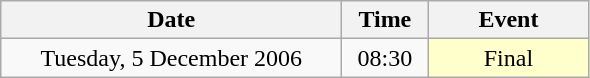<table class = "wikitable" style="text-align:center;">
<tr>
<th width=220>Date</th>
<th width=50>Time</th>
<th width=100>Event</th>
</tr>
<tr>
<td>Tuesday, 5 December 2006</td>
<td>08:30</td>
<td bgcolor=ffffcc>Final</td>
</tr>
</table>
